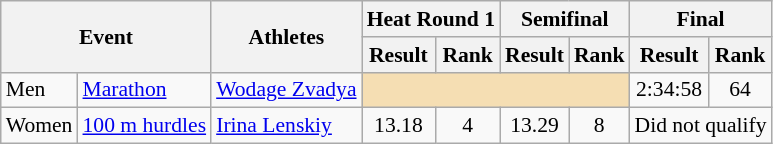<table class="wikitable" border="1" style="font-size:90%">
<tr>
<th colspan="2" rowspan="2">Event</th>
<th rowspan="2">Athletes</th>
<th colspan="2">Heat Round 1</th>
<th colspan="2">Semifinal</th>
<th colspan="2">Final</th>
</tr>
<tr>
<th>Result</th>
<th>Rank</th>
<th>Result</th>
<th>Rank</th>
<th>Result</th>
<th>Rank</th>
</tr>
<tr>
<td>Men</td>
<td><a href='#'>Marathon</a></td>
<td><a href='#'>Wodage Zvadya</a></td>
<td align=center colspan="4" bgcolor="wheat"></td>
<td align=center>2:34:58</td>
<td align=center>64</td>
</tr>
<tr>
<td>Women</td>
<td><a href='#'>100 m hurdles</a></td>
<td><a href='#'>Irina Lenskiy</a></td>
<td align=center>13.18</td>
<td align=center>4</td>
<td align=center>13.29</td>
<td align=center>8</td>
<td align=center colspan=2>Did not qualify</td>
</tr>
</table>
